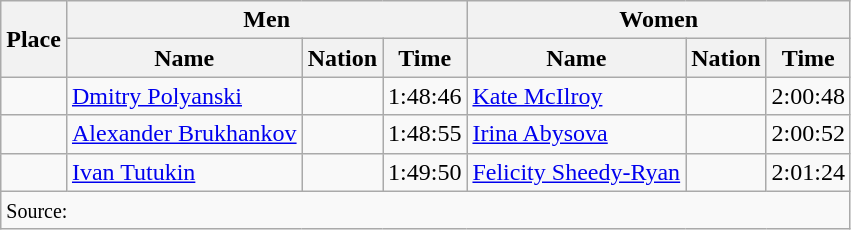<table class="wikitable">
<tr>
<th rowspan="2">Place</th>
<th colspan="3">Men</th>
<th colspan="3">Women</th>
</tr>
<tr>
<th>Name</th>
<th>Nation</th>
<th>Time</th>
<th>Name</th>
<th>Nation</th>
<th>Time</th>
</tr>
<tr>
<td align="center"></td>
<td><a href='#'>Dmitry Polyanski</a></td>
<td></td>
<td>1:48:46</td>
<td><a href='#'>Kate McIlroy</a></td>
<td></td>
<td>2:00:48</td>
</tr>
<tr>
<td align="center"></td>
<td><a href='#'>Alexander Brukhankov </a></td>
<td></td>
<td>1:48:55</td>
<td><a href='#'>Irina Abysova</a></td>
<td></td>
<td>2:00:52</td>
</tr>
<tr>
<td align="center"></td>
<td><a href='#'>Ivan Tutukin </a></td>
<td></td>
<td>1:49:50</td>
<td><a href='#'>Felicity Sheedy-Ryan</a></td>
<td></td>
<td>2:01:24</td>
</tr>
<tr>
<td colspan="7"><small>Source:</small></td>
</tr>
</table>
